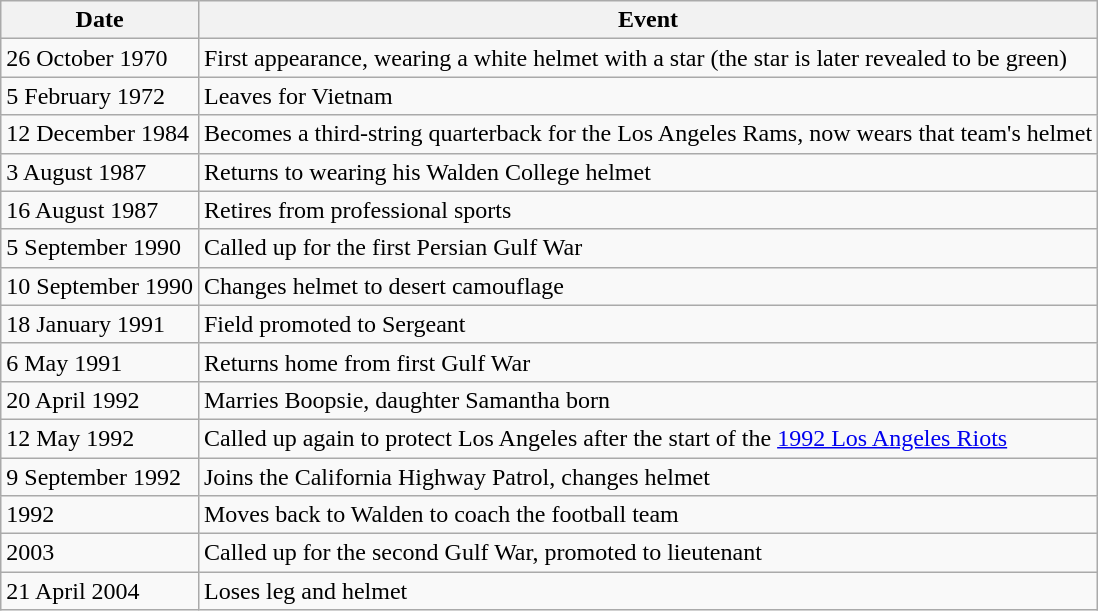<table class="wikitable">
<tr>
<th>Date</th>
<th>Event</th>
</tr>
<tr>
<td>26 October 1970</td>
<td>First appearance, wearing a white helmet with a star (the star is later revealed to be green)</td>
</tr>
<tr>
<td>5 February 1972</td>
<td>Leaves for Vietnam</td>
</tr>
<tr>
<td>12 December 1984</td>
<td>Becomes a third-string quarterback for the Los Angeles Rams, now wears that team's helmet</td>
</tr>
<tr>
<td>3 August 1987</td>
<td>Returns to wearing his Walden College helmet</td>
</tr>
<tr>
<td>16 August 1987</td>
<td>Retires from professional sports</td>
</tr>
<tr>
<td>5 September 1990</td>
<td>Called up for the first Persian Gulf War</td>
</tr>
<tr>
<td>10 September 1990</td>
<td>Changes helmet to desert camouflage</td>
</tr>
<tr>
<td>18 January 1991</td>
<td>Field promoted to Sergeant</td>
</tr>
<tr>
<td>6 May 1991</td>
<td>Returns home from first Gulf War</td>
</tr>
<tr>
<td>20 April 1992</td>
<td>Marries Boopsie, daughter Samantha born</td>
</tr>
<tr>
<td>12 May 1992</td>
<td>Called up again to protect Los Angeles after the start of the <a href='#'>1992 Los Angeles Riots</a></td>
</tr>
<tr>
<td>9 September 1992</td>
<td>Joins the California Highway Patrol, changes helmet</td>
</tr>
<tr>
<td>1992</td>
<td>Moves back to Walden to coach the football team</td>
</tr>
<tr>
<td>2003</td>
<td>Called up for the second Gulf War, promoted to lieutenant</td>
</tr>
<tr>
<td>21 April 2004</td>
<td>Loses leg and helmet</td>
</tr>
</table>
